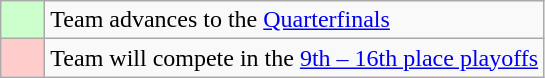<table class="wikitable">
<tr>
<td style="background:#ccffcc; width:22px;"></td>
<td>Team advances to the <a href='#'>Quarterfinals</a></td>
</tr>
<tr>
<td style="background: #ffcccc;"></td>
<td>Team will compete in the <a href='#'>9th – 16th place playoffs</a></td>
</tr>
</table>
